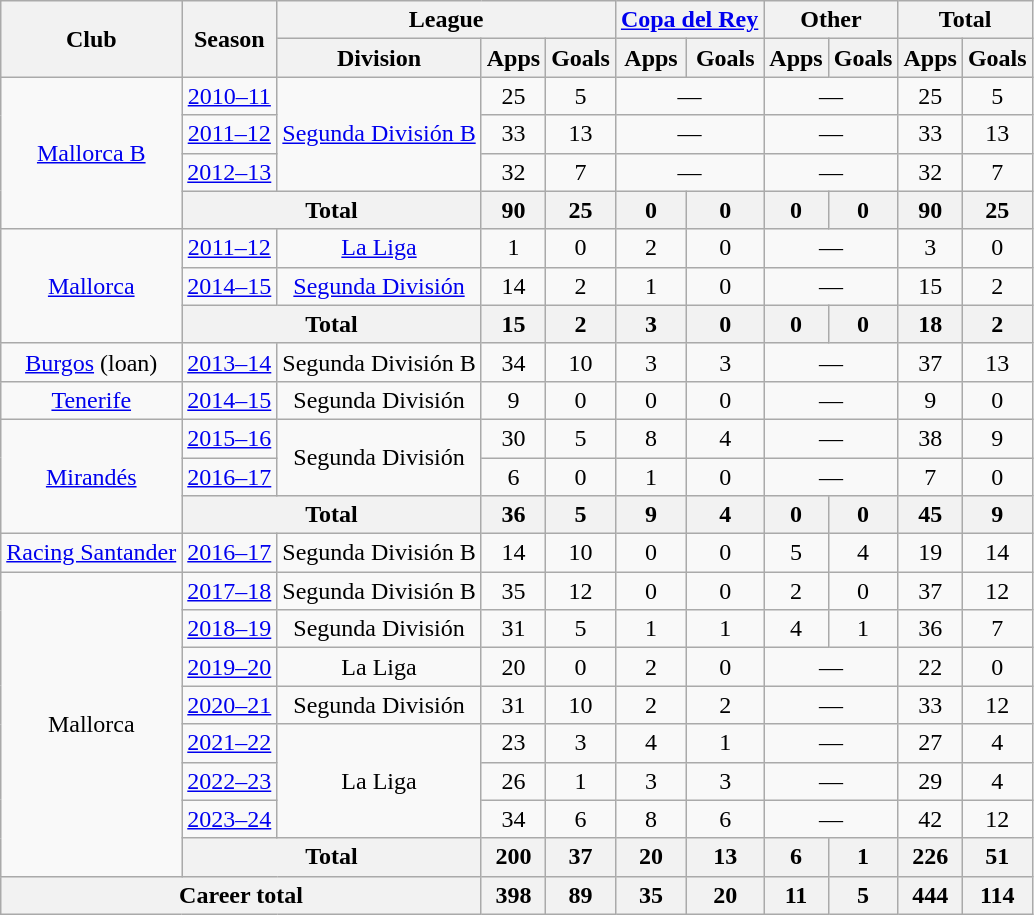<table class="wikitable" style="text-align:center">
<tr>
<th rowspan="2">Club</th>
<th rowspan="2">Season</th>
<th colspan="3">League</th>
<th colspan="2"><a href='#'>Copa del Rey</a></th>
<th colspan="2">Other</th>
<th colspan="2">Total</th>
</tr>
<tr>
<th>Division</th>
<th>Apps</th>
<th>Goals</th>
<th>Apps</th>
<th>Goals</th>
<th>Apps</th>
<th>Goals</th>
<th>Apps</th>
<th>Goals</th>
</tr>
<tr>
<td rowspan=4><a href='#'>Mallorca B</a></td>
<td><a href='#'>2010–11</a></td>
<td rowspan=3><a href='#'>Segunda División B</a></td>
<td>25</td>
<td>5</td>
<td colspan="2">—</td>
<td colspan="2">—</td>
<td>25</td>
<td>5</td>
</tr>
<tr>
<td><a href='#'>2011–12</a></td>
<td>33</td>
<td>13</td>
<td colspan="2">—</td>
<td colspan="2">—</td>
<td>33</td>
<td>13</td>
</tr>
<tr>
<td><a href='#'>2012–13</a></td>
<td>32</td>
<td>7</td>
<td colspan="2">—</td>
<td colspan="2">—</td>
<td>32</td>
<td>7</td>
</tr>
<tr>
<th colspan=2>Total</th>
<th>90</th>
<th>25</th>
<th>0</th>
<th>0</th>
<th>0</th>
<th>0</th>
<th>90</th>
<th>25</th>
</tr>
<tr>
<td rowspan=3><a href='#'>Mallorca</a></td>
<td><a href='#'>2011–12</a></td>
<td><a href='#'>La Liga</a></td>
<td>1</td>
<td>0</td>
<td>2</td>
<td>0</td>
<td colspan=2>—</td>
<td>3</td>
<td>0</td>
</tr>
<tr>
<td><a href='#'>2014–15</a></td>
<td><a href='#'>Segunda División</a></td>
<td>14</td>
<td>2</td>
<td>1</td>
<td>0</td>
<td colspan=2>—</td>
<td>15</td>
<td>2</td>
</tr>
<tr>
<th colspan=2>Total</th>
<th>15</th>
<th>2</th>
<th>3</th>
<th>0</th>
<th>0</th>
<th>0</th>
<th>18</th>
<th>2</th>
</tr>
<tr>
<td><a href='#'>Burgos</a> (loan)</td>
<td><a href='#'>2013–14</a></td>
<td>Segunda División B</td>
<td>34</td>
<td>10</td>
<td>3</td>
<td>3</td>
<td colspan=2>—</td>
<td>37</td>
<td>13</td>
</tr>
<tr>
<td><a href='#'>Tenerife</a></td>
<td><a href='#'>2014–15</a></td>
<td>Segunda División</td>
<td>9</td>
<td>0</td>
<td>0</td>
<td>0</td>
<td colspan=2>—</td>
<td>9</td>
<td>0</td>
</tr>
<tr>
<td rowspan=3><a href='#'>Mirandés</a></td>
<td><a href='#'>2015–16</a></td>
<td rowspan="2">Segunda División</td>
<td>30</td>
<td>5</td>
<td>8</td>
<td>4</td>
<td colspan=2>—</td>
<td>38</td>
<td>9</td>
</tr>
<tr>
<td><a href='#'>2016–17</a></td>
<td>6</td>
<td>0</td>
<td>1</td>
<td>0</td>
<td colspan=2>—</td>
<td>7</td>
<td>0</td>
</tr>
<tr>
<th colspan=2>Total</th>
<th>36</th>
<th>5</th>
<th>9</th>
<th>4</th>
<th>0</th>
<th>0</th>
<th>45</th>
<th>9</th>
</tr>
<tr>
<td><a href='#'>Racing Santander</a></td>
<td><a href='#'>2016–17</a></td>
<td>Segunda División B</td>
<td>14</td>
<td>10</td>
<td>0</td>
<td>0</td>
<td>5</td>
<td>4</td>
<td>19</td>
<td>14</td>
</tr>
<tr>
<td rowspan=8>Mallorca</td>
<td><a href='#'>2017–18</a></td>
<td>Segunda División B</td>
<td>35</td>
<td>12</td>
<td>0</td>
<td>0</td>
<td>2</td>
<td>0</td>
<td>37</td>
<td>12</td>
</tr>
<tr>
<td><a href='#'>2018–19</a></td>
<td>Segunda División</td>
<td>31</td>
<td>5</td>
<td>1</td>
<td>1</td>
<td>4</td>
<td>1</td>
<td>36</td>
<td>7</td>
</tr>
<tr>
<td><a href='#'>2019–20</a></td>
<td>La Liga</td>
<td>20</td>
<td>0</td>
<td>2</td>
<td>0</td>
<td colspan=2>—</td>
<td>22</td>
<td>0</td>
</tr>
<tr>
<td><a href='#'>2020–21</a></td>
<td>Segunda División</td>
<td>31</td>
<td>10</td>
<td>2</td>
<td>2</td>
<td colspan="2">—</td>
<td>33</td>
<td>12</td>
</tr>
<tr>
<td><a href='#'>2021–22</a></td>
<td rowspan=3>La Liga</td>
<td>23</td>
<td>3</td>
<td>4</td>
<td>1</td>
<td colspan=2>—</td>
<td>27</td>
<td>4</td>
</tr>
<tr>
<td><a href='#'>2022–23</a></td>
<td>26</td>
<td>1</td>
<td>3</td>
<td>3</td>
<td colspan=2>—</td>
<td>29</td>
<td>4</td>
</tr>
<tr>
<td><a href='#'>2023–24</a></td>
<td>34</td>
<td>6</td>
<td>8</td>
<td>6</td>
<td colspan=2>—</td>
<td>42</td>
<td>12</td>
</tr>
<tr>
<th colspan=2>Total</th>
<th>200</th>
<th>37</th>
<th>20</th>
<th>13</th>
<th>6</th>
<th>1</th>
<th>226</th>
<th>51</th>
</tr>
<tr>
<th colspan=3>Career total</th>
<th>398</th>
<th>89</th>
<th>35</th>
<th>20</th>
<th>11</th>
<th>5</th>
<th>444</th>
<th>114</th>
</tr>
</table>
